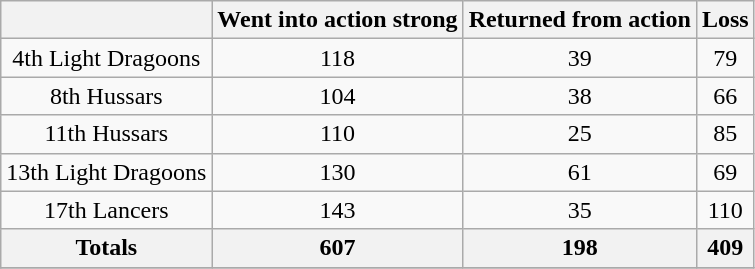<table class=wikitable style="text-align: center;">
<tr>
<th></th>
<th>Went into action strong</th>
<th>Returned from action</th>
<th>Loss</th>
</tr>
<tr>
<td>4th Light Dragoons</td>
<td>118</td>
<td>39</td>
<td>79</td>
</tr>
<tr>
<td>8th Hussars</td>
<td>104</td>
<td>38</td>
<td>66</td>
</tr>
<tr>
<td>11th Hussars</td>
<td>110</td>
<td>25</td>
<td>85</td>
</tr>
<tr>
<td>13th Light Dragoons</td>
<td>130</td>
<td>61</td>
<td>69</td>
</tr>
<tr>
<td>17th Lancers</td>
<td>143</td>
<td>35</td>
<td>110</td>
</tr>
<tr>
<th>Totals</th>
<th>607</th>
<th>198</th>
<th>409</th>
</tr>
<tr>
</tr>
</table>
